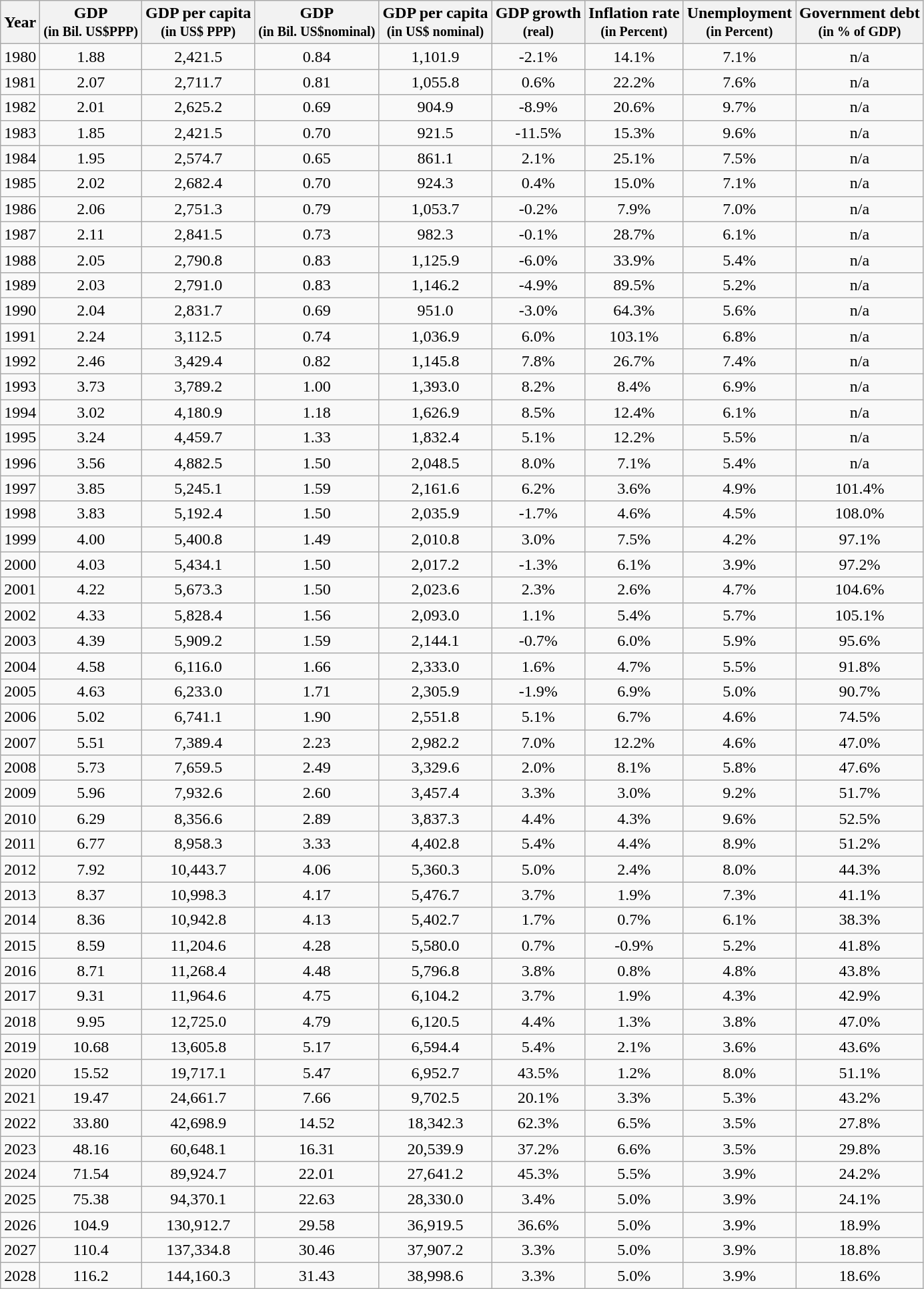<table class="wikitable mw-collapsible mw-collapsed" style="text-align: center;">
<tr>
<th>Year</th>
<th>GDP<br><small>(in Bil. US$PPP)</small></th>
<th>GDP per capita<br><small>(in US$ PPP)</small></th>
<th><strong>GDP</strong><br><small>(in Bil. US$nominal)</small></th>
<th><strong>GDP per capita</strong><br><small>(in US$ nominal)</small></th>
<th>GDP growth<br><small>(real)</small></th>
<th>Inflation rate<br><small>(in Percent)</small></th>
<th>Unemployment<br><small>(in Percent)</small></th>
<th>Government debt<br><small>(in % of GDP)</small></th>
</tr>
<tr>
<td>1980</td>
<td>1.88</td>
<td>2,421.5</td>
<td>0.84</td>
<td>1,101.9</td>
<td>-2.1%</td>
<td>14.1%</td>
<td>7.1%</td>
<td>n/a</td>
</tr>
<tr>
<td>1981</td>
<td>2.07</td>
<td>2,711.7</td>
<td>0.81</td>
<td>1,055.8</td>
<td>0.6%</td>
<td>22.2%</td>
<td>7.6%</td>
<td>n/a</td>
</tr>
<tr>
<td>1982</td>
<td>2.01</td>
<td>2,625.2</td>
<td>0.69</td>
<td>904.9</td>
<td>-8.9%</td>
<td>20.6%</td>
<td>9.7%</td>
<td>n/a</td>
</tr>
<tr>
<td>1983</td>
<td>1.85</td>
<td>2,421.5</td>
<td>0.70</td>
<td>921.5</td>
<td>-11.5%</td>
<td>15.3%</td>
<td>9.6%</td>
<td>n/a</td>
</tr>
<tr>
<td>1984</td>
<td>1.95</td>
<td>2,574.7</td>
<td>0.65</td>
<td>861.1</td>
<td>2.1%</td>
<td>25.1%</td>
<td>7.5%</td>
<td>n/a</td>
</tr>
<tr>
<td>1985</td>
<td>2.02</td>
<td>2,682.4</td>
<td>0.70</td>
<td>924.3</td>
<td>0.4%</td>
<td>15.0%</td>
<td>7.1%</td>
<td>n/a</td>
</tr>
<tr>
<td>1986</td>
<td>2.06</td>
<td>2,751.3</td>
<td>0.79</td>
<td>1,053.7</td>
<td>-0.2%</td>
<td>7.9%</td>
<td>7.0%</td>
<td>n/a</td>
</tr>
<tr>
<td>1987</td>
<td>2.11</td>
<td>2,841.5</td>
<td>0.73</td>
<td>982.3</td>
<td>-0.1%</td>
<td>28.7%</td>
<td>6.1%</td>
<td>n/a</td>
</tr>
<tr>
<td>1988</td>
<td>2.05</td>
<td>2,790.8</td>
<td>0.83</td>
<td>1,125.9</td>
<td>-6.0%</td>
<td>33.9%</td>
<td>5.4%</td>
<td>n/a</td>
</tr>
<tr>
<td>1989</td>
<td>2.03</td>
<td>2,791.0</td>
<td>0.83</td>
<td>1,146.2</td>
<td>-4.9%</td>
<td>89.5%</td>
<td>5.2%</td>
<td>n/a</td>
</tr>
<tr>
<td>1990</td>
<td>2.04</td>
<td>2,831.7</td>
<td>0.69</td>
<td>951.0</td>
<td>-3.0%</td>
<td>64.3%</td>
<td>5.6%</td>
<td>n/a</td>
</tr>
<tr>
<td>1991</td>
<td>2.24</td>
<td>3,112.5</td>
<td>0.74</td>
<td>1,036.9</td>
<td>6.0%</td>
<td>103.1%</td>
<td>6.8%</td>
<td>n/a</td>
</tr>
<tr>
<td>1992</td>
<td>2.46</td>
<td>3,429.4</td>
<td>0.82</td>
<td>1,145.8</td>
<td>7.8%</td>
<td>26.7%</td>
<td>7.4%</td>
<td>n/a</td>
</tr>
<tr>
<td>1993</td>
<td>3.73</td>
<td>3,789.2</td>
<td>1.00</td>
<td>1,393.0</td>
<td>8.2%</td>
<td>8.4%</td>
<td>6.9%</td>
<td>n/a</td>
</tr>
<tr>
<td>1994</td>
<td>3.02</td>
<td>4,180.9</td>
<td>1.18</td>
<td>1,626.9</td>
<td>8.5%</td>
<td>12.4%</td>
<td>6.1%</td>
<td>n/a</td>
</tr>
<tr>
<td>1995</td>
<td>3.24</td>
<td>4,459.7</td>
<td>1.33</td>
<td>1,832.4</td>
<td>5.1%</td>
<td>12.2%</td>
<td>5.5%</td>
<td>n/a</td>
</tr>
<tr>
<td>1996</td>
<td>3.56</td>
<td>4,882.5</td>
<td>1.50</td>
<td>2,048.5</td>
<td>8.0%</td>
<td>7.1%</td>
<td>5.4%</td>
<td>n/a</td>
</tr>
<tr>
<td>1997</td>
<td>3.85</td>
<td>5,245.1</td>
<td>1.59</td>
<td>2,161.6</td>
<td>6.2%</td>
<td>3.6%</td>
<td>4.9%</td>
<td>101.4%</td>
</tr>
<tr>
<td>1998</td>
<td>3.83</td>
<td>5,192.4</td>
<td>1.50</td>
<td>2,035.9</td>
<td>-1.7%</td>
<td>4.6%</td>
<td>4.5%</td>
<td>108.0%</td>
</tr>
<tr>
<td>1999</td>
<td>4.00</td>
<td>5,400.8</td>
<td>1.49</td>
<td>2,010.8</td>
<td>3.0%</td>
<td>7.5%</td>
<td>4.2%</td>
<td>97.1%</td>
</tr>
<tr>
<td>2000</td>
<td>4.03</td>
<td>5,434.1</td>
<td>1.50</td>
<td>2,017.2</td>
<td>-1.3%</td>
<td>6.1%</td>
<td>3.9%</td>
<td>97.2%</td>
</tr>
<tr>
<td>2001</td>
<td>4.22</td>
<td>5,673.3</td>
<td>1.50</td>
<td>2,023.6</td>
<td>2.3%</td>
<td>2.6%</td>
<td>4.7%</td>
<td>104.6%</td>
</tr>
<tr>
<td>2002</td>
<td>4.33</td>
<td>5,828.4</td>
<td>1.56</td>
<td>2,093.0</td>
<td>1.1%</td>
<td>5.4%</td>
<td>5.7%</td>
<td>105.1%</td>
</tr>
<tr>
<td>2003</td>
<td>4.39</td>
<td>5,909.2</td>
<td>1.59</td>
<td>2,144.1</td>
<td>-0.7%</td>
<td>6.0%</td>
<td>5.9%</td>
<td>95.6%</td>
</tr>
<tr>
<td>2004</td>
<td>4.58</td>
<td>6,116.0</td>
<td>1.66</td>
<td>2,333.0</td>
<td>1.6%</td>
<td>4.7%</td>
<td>5.5%</td>
<td>91.8%</td>
</tr>
<tr>
<td>2005</td>
<td>4.63</td>
<td>6,233.0</td>
<td>1.71</td>
<td>2,305.9</td>
<td>-1.9%</td>
<td>6.9%</td>
<td>5.0%</td>
<td>90.7%</td>
</tr>
<tr>
<td>2006</td>
<td>5.02</td>
<td>6,741.1</td>
<td>1.90</td>
<td>2,551.8</td>
<td>5.1%</td>
<td>6.7%</td>
<td>4.6%</td>
<td>74.5%</td>
</tr>
<tr>
<td>2007</td>
<td>5.51</td>
<td>7,389.4</td>
<td>2.23</td>
<td>2,982.2</td>
<td>7.0%</td>
<td>12.2%</td>
<td>4.6%</td>
<td>47.0%</td>
</tr>
<tr>
<td>2008</td>
<td>5.73</td>
<td>7,659.5</td>
<td>2.49</td>
<td>3,329.6</td>
<td>2.0%</td>
<td>8.1%</td>
<td>5.8%</td>
<td>47.6%</td>
</tr>
<tr>
<td>2009</td>
<td>5.96</td>
<td>7,932.6</td>
<td>2.60</td>
<td>3,457.4</td>
<td>3.3%</td>
<td>3.0%</td>
<td>9.2%</td>
<td>51.7%</td>
</tr>
<tr>
<td>2010</td>
<td>6.29</td>
<td>8,356.6</td>
<td>2.89</td>
<td>3,837.3</td>
<td>4.4%</td>
<td>4.3%</td>
<td>9.6%</td>
<td>52.5%</td>
</tr>
<tr>
<td>2011</td>
<td>6.77</td>
<td>8,958.3</td>
<td>3.33</td>
<td>4,402.8</td>
<td>5.4%</td>
<td>4.4%</td>
<td>8.9%</td>
<td>51.2%</td>
</tr>
<tr>
<td>2012</td>
<td>7.92</td>
<td>10,443.7</td>
<td>4.06</td>
<td>5,360.3</td>
<td>5.0%</td>
<td>2.4%</td>
<td>8.0%</td>
<td>44.3%</td>
</tr>
<tr>
<td>2013</td>
<td>8.37</td>
<td>10,998.3</td>
<td>4.17</td>
<td>5,476.7</td>
<td>3.7%</td>
<td>1.9%</td>
<td>7.3%</td>
<td>41.1%</td>
</tr>
<tr>
<td>2014</td>
<td>8.36</td>
<td>10,942.8</td>
<td>4.13</td>
<td>5,402.7</td>
<td>1.7%</td>
<td>0.7%</td>
<td>6.1%</td>
<td>38.3%</td>
</tr>
<tr>
<td>2015</td>
<td>8.59</td>
<td>11,204.6</td>
<td>4.28</td>
<td>5,580.0</td>
<td>0.7%</td>
<td>-0.9%</td>
<td>5.2%</td>
<td>41.8%</td>
</tr>
<tr>
<td>2016</td>
<td>8.71</td>
<td>11,268.4</td>
<td>4.48</td>
<td>5,796.8</td>
<td>3.8%</td>
<td>0.8%</td>
<td>4.8%</td>
<td>43.8%</td>
</tr>
<tr>
<td>2017</td>
<td>9.31</td>
<td>11,964.6</td>
<td>4.75</td>
<td>6,104.2</td>
<td>3.7%</td>
<td>1.9%</td>
<td>4.3%</td>
<td>42.9%</td>
</tr>
<tr>
<td>2018</td>
<td>9.95</td>
<td>12,725.0</td>
<td>4.79</td>
<td>6,120.5</td>
<td>4.4%</td>
<td>1.3%</td>
<td>3.8%</td>
<td>47.0%</td>
</tr>
<tr>
<td>2019</td>
<td>10.68</td>
<td>13,605.8</td>
<td>5.17</td>
<td>6,594.4</td>
<td>5.4%</td>
<td>2.1%</td>
<td>3.6%</td>
<td>43.6%</td>
</tr>
<tr>
<td>2020</td>
<td>15.52</td>
<td>19,717.1</td>
<td>5.47</td>
<td>6,952.7</td>
<td>43.5%</td>
<td>1.2%</td>
<td>8.0%</td>
<td>51.1%</td>
</tr>
<tr>
<td>2021</td>
<td>19.47</td>
<td>24,661.7</td>
<td>7.66</td>
<td>9,702.5</td>
<td>20.1%</td>
<td>3.3%</td>
<td>5.3%</td>
<td>43.2%</td>
</tr>
<tr>
<td>2022</td>
<td>33.80</td>
<td>42,698.9</td>
<td>14.52</td>
<td>18,342.3</td>
<td>62.3%</td>
<td>6.5%</td>
<td>3.5%</td>
<td>27.8%</td>
</tr>
<tr>
<td>2023</td>
<td>48.16</td>
<td>60,648.1</td>
<td>16.31</td>
<td>20,539.9</td>
<td>37.2%</td>
<td>6.6%</td>
<td>3.5%</td>
<td>29.8%</td>
</tr>
<tr>
<td>2024</td>
<td>71.54</td>
<td>89,924.7</td>
<td>22.01</td>
<td>27,641.2</td>
<td>45.3%</td>
<td>5.5%</td>
<td>3.9%</td>
<td>24.2%</td>
</tr>
<tr>
<td>2025</td>
<td>75.38</td>
<td>94,370.1</td>
<td>22.63</td>
<td>28,330.0</td>
<td>3.4%</td>
<td>5.0%</td>
<td>3.9%</td>
<td>24.1%</td>
</tr>
<tr>
<td>2026</td>
<td>104.9</td>
<td>130,912.7</td>
<td>29.58</td>
<td>36,919.5</td>
<td>36.6%</td>
<td>5.0%</td>
<td>3.9%</td>
<td>18.9%</td>
</tr>
<tr>
<td>2027</td>
<td>110.4</td>
<td>137,334.8</td>
<td>30.46</td>
<td>37,907.2</td>
<td>3.3%</td>
<td>5.0%</td>
<td>3.9%</td>
<td>18.8%</td>
</tr>
<tr>
<td>2028</td>
<td>116.2</td>
<td>144,160.3</td>
<td>31.43</td>
<td>38,998.6</td>
<td>3.3%</td>
<td>5.0%</td>
<td>3.9%</td>
<td>18.6%</td>
</tr>
</table>
